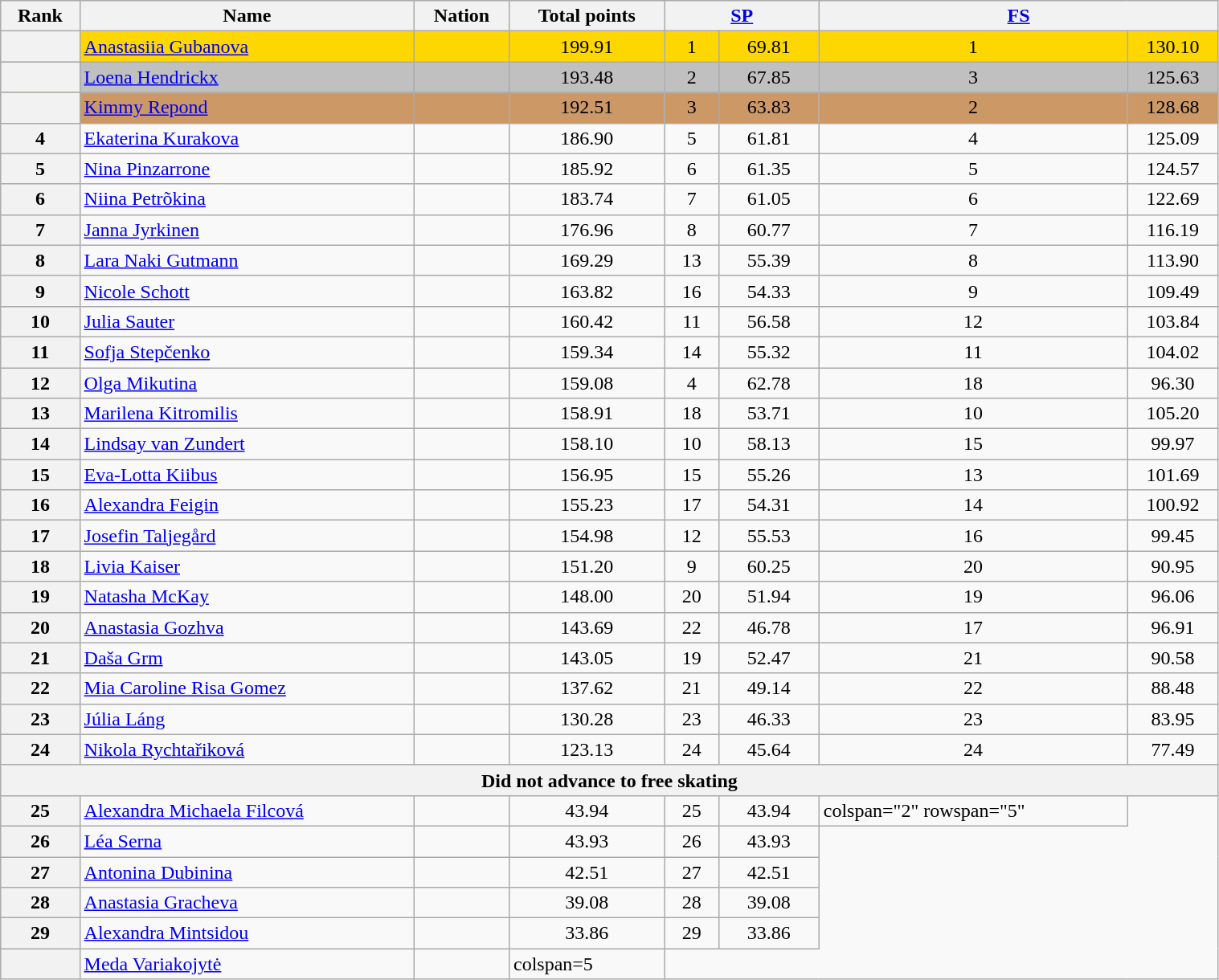<table class="wikitable sortable" style="text-align:left; width:80%">
<tr>
<th scope="col">Rank</th>
<th scope="col">Name</th>
<th scope="col">Nation</th>
<th scope="col">Total points</th>
<th scope="col" colspan="2" width="80px"><a href='#'>SP</a></th>
<th scope="col" colspan="2" width="80px"><a href='#'>FS</a></th>
</tr>
<tr bgcolor="gold">
<th scope="row"></th>
<td><a href='#'>Anastasiia Gubanova</a></td>
<td></td>
<td align="center">199.91</td>
<td align="center">1</td>
<td align="center">69.81</td>
<td align="center">1</td>
<td align="center">130.10</td>
</tr>
<tr bgcolor="silver">
<th scope="row"></th>
<td><a href='#'>Loena Hendrickx</a></td>
<td></td>
<td align="center">193.48</td>
<td align="center">2</td>
<td align="center">67.85</td>
<td align="center">3</td>
<td align="center">125.63</td>
</tr>
<tr bgcolor="#cc9966">
<th scope="row"></th>
<td><a href='#'>Kimmy Repond</a></td>
<td></td>
<td align="center">192.51</td>
<td align="center">3</td>
<td align="center">63.83</td>
<td align="center">2</td>
<td align="center">128.68</td>
</tr>
<tr>
<th scope="row">4</th>
<td><a href='#'>Ekaterina Kurakova</a></td>
<td></td>
<td align="center">186.90</td>
<td align="center">5</td>
<td align="center">61.81</td>
<td align="center">4</td>
<td align="center">125.09</td>
</tr>
<tr>
<th scope="row">5</th>
<td><a href='#'>Nina Pinzarrone</a></td>
<td></td>
<td align="center">185.92</td>
<td align="center">6</td>
<td align="center">61.35</td>
<td align="center">5</td>
<td align="center">124.57</td>
</tr>
<tr>
<th scope="row">6</th>
<td><a href='#'>Niina Petrõkina</a></td>
<td></td>
<td align="center">183.74</td>
<td align="center">7</td>
<td align="center">61.05</td>
<td align="center">6</td>
<td align="center">122.69</td>
</tr>
<tr>
<th scope="row">7</th>
<td><a href='#'>Janna Jyrkinen</a></td>
<td></td>
<td align="center">176.96</td>
<td align="center">8</td>
<td align="center">60.77</td>
<td align="center">7</td>
<td align="center">116.19</td>
</tr>
<tr>
<th scope="row">8</th>
<td><a href='#'>Lara Naki Gutmann</a></td>
<td></td>
<td align="center">169.29</td>
<td align="center">13</td>
<td align="center">55.39</td>
<td align="center">8</td>
<td align="center">113.90</td>
</tr>
<tr>
<th scope="row">9</th>
<td><a href='#'>Nicole Schott</a></td>
<td></td>
<td align="center">163.82</td>
<td align="center">16</td>
<td align="center">54.33</td>
<td align="center">9</td>
<td align="center">109.49</td>
</tr>
<tr>
<th scope="row">10</th>
<td><a href='#'>Julia Sauter</a></td>
<td></td>
<td align="center">160.42</td>
<td align="center">11</td>
<td align="center">56.58</td>
<td align="center">12</td>
<td align="center">103.84</td>
</tr>
<tr>
<th scope="row">11</th>
<td><a href='#'>Sofja Stepčenko</a></td>
<td></td>
<td align="center">159.34</td>
<td align="center">14</td>
<td align="center">55.32</td>
<td align="center">11</td>
<td align="center">104.02</td>
</tr>
<tr>
<th scope="row">12</th>
<td><a href='#'>Olga Mikutina</a></td>
<td></td>
<td align="center">159.08</td>
<td align="center">4</td>
<td align="center">62.78</td>
<td align="center">18</td>
<td align="center">96.30</td>
</tr>
<tr>
<th scope="row">13</th>
<td><a href='#'>Marilena Kitromilis</a></td>
<td></td>
<td align="center">158.91</td>
<td align="center">18</td>
<td align="center">53.71</td>
<td align="center">10</td>
<td align="center">105.20</td>
</tr>
<tr>
<th scope="row">14</th>
<td><a href='#'>Lindsay van Zundert</a></td>
<td></td>
<td align="center">158.10</td>
<td align="center">10</td>
<td align="center">58.13</td>
<td align="center">15</td>
<td align="center">99.97</td>
</tr>
<tr>
<th scope="row">15</th>
<td><a href='#'>Eva-Lotta Kiibus</a></td>
<td></td>
<td align="center">156.95</td>
<td align="center">15</td>
<td align="center">55.26</td>
<td align="center">13</td>
<td align="center">101.69</td>
</tr>
<tr>
<th scope="row">16</th>
<td><a href='#'>Alexandra Feigin</a></td>
<td></td>
<td align="center">155.23</td>
<td align="center">17</td>
<td align="center">54.31</td>
<td align="center">14</td>
<td align="center">100.92</td>
</tr>
<tr>
<th scope="row">17</th>
<td><a href='#'>Josefin Taljegård</a></td>
<td></td>
<td align="center">154.98</td>
<td align="center">12</td>
<td align="center">55.53</td>
<td align="center">16</td>
<td align="center">99.45</td>
</tr>
<tr>
<th scope="row">18</th>
<td><a href='#'>Livia Kaiser</a></td>
<td></td>
<td align="center">151.20</td>
<td align="center">9</td>
<td align="center">60.25</td>
<td align="center">20</td>
<td align="center">90.95</td>
</tr>
<tr>
<th scope="row">19</th>
<td><a href='#'>Natasha McKay</a></td>
<td></td>
<td align="center">148.00</td>
<td align="center">20</td>
<td align="center">51.94</td>
<td align="center">19</td>
<td align="center">96.06</td>
</tr>
<tr>
<th scope="row">20</th>
<td><a href='#'>Anastasia Gozhva</a></td>
<td></td>
<td align="center">143.69</td>
<td align="center">22</td>
<td align="center">46.78</td>
<td align="center">17</td>
<td align="center">96.91</td>
</tr>
<tr>
<th scope="row">21</th>
<td><a href='#'>Daša Grm</a></td>
<td></td>
<td align="center">143.05</td>
<td align="center">19</td>
<td align="center">52.47</td>
<td align="center">21</td>
<td align="center">90.58</td>
</tr>
<tr>
<th scope="row">22</th>
<td><a href='#'>Mia Caroline Risa Gomez</a></td>
<td></td>
<td align="center">137.62</td>
<td align="center">21</td>
<td align="center">49.14</td>
<td align="center">22</td>
<td align="center">88.48</td>
</tr>
<tr>
<th scope="row">23</th>
<td><a href='#'>Júlia Láng</a></td>
<td></td>
<td align="center">130.28</td>
<td align="center">23</td>
<td align="center">46.33</td>
<td align="center">23</td>
<td align="center">83.95</td>
</tr>
<tr>
<th scope="row">24</th>
<td><a href='#'>Nikola Rychtařiková</a></td>
<td></td>
<td align="center">123.13</td>
<td align="center">24</td>
<td align="center">45.64</td>
<td align="center">24</td>
<td align="center">77.49</td>
</tr>
<tr>
<th colspan=8>Did not advance to free skating</th>
</tr>
<tr>
<th scope="row">25</th>
<td><a href='#'>Alexandra Michaela Filcová</a></td>
<td></td>
<td align="center">43.94</td>
<td align="center">25</td>
<td align="center">43.94</td>
<td>colspan="2" rowspan="5" </td>
</tr>
<tr>
<th scope="row">26</th>
<td><a href='#'>Léa Serna</a></td>
<td></td>
<td align="center">43.93</td>
<td align="center">26</td>
<td align="center">43.93</td>
</tr>
<tr>
<th scope="row">27</th>
<td><a href='#'>Antonina Dubinina</a></td>
<td></td>
<td align="center">42.51</td>
<td align="center">27</td>
<td align="center">42.51</td>
</tr>
<tr>
<th scope="row">28</th>
<td><a href='#'>Anastasia Gracheva</a></td>
<td></td>
<td align="center">39.08</td>
<td align="center">28</td>
<td align="center">39.08</td>
</tr>
<tr>
<th scope="row">29</th>
<td><a href='#'>Alexandra Mintsidou</a></td>
<td></td>
<td align="center">33.86</td>
<td align="center">29</td>
<td align="center">33.86</td>
</tr>
<tr>
<th scope="row"></th>
<td><a href='#'>Meda Variakojytė</a></td>
<td></td>
<td>colspan=5 </td>
</tr>
</table>
